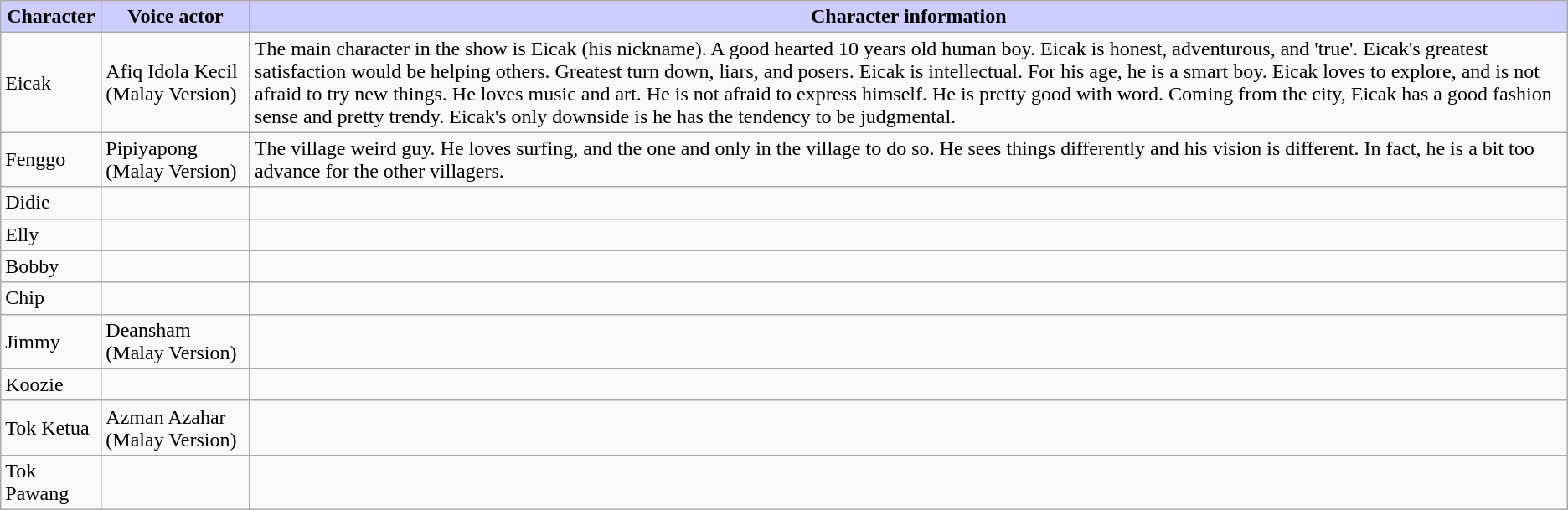<table class="wikitable collapsible expanded">
<tr>
<th style="background:#ccf; color:#000;">Character</th>
<th style="background:#ccf; color:#000;">Voice actor</th>
<th style="background:#ccf; color:#000;">Character information</th>
</tr>
<tr>
<td>Eicak</td>
<td>Afiq Idola Kecil (Malay Version)</td>
<td>The main character in the show is Eicak (his nickname). A good hearted 10 years old human boy. Eicak is honest, adventurous, and 'true'. Eicak's greatest satisfaction would be helping others. Greatest turn down, liars, and posers. Eicak is intellectual. For his age, he is a smart boy. Eicak loves to explore, and is not afraid to try new things. He loves music and art. He is not afraid to express himself. He is pretty good with word. Coming from the city, Eicak has a good fashion sense and pretty trendy. Eicak's only downside is he has the tendency to be judgmental.</td>
</tr>
<tr>
<td>Fenggo</td>
<td>Pipiyapong (Malay Version)</td>
<td>The village weird guy. He loves surfing, and the one and only in the village to do so. He sees things differently and his vision is different. In fact, he is a bit too advance for the other villagers.</td>
</tr>
<tr>
<td>Didie</td>
<td></td>
<td></td>
</tr>
<tr>
<td>Elly</td>
<td></td>
<td></td>
</tr>
<tr>
<td>Bobby</td>
<td></td>
<td></td>
</tr>
<tr>
<td>Chip</td>
<td></td>
<td></td>
</tr>
<tr>
<td>Jimmy</td>
<td>Deansham (Malay Version)</td>
<td></td>
</tr>
<tr>
<td>Koozie</td>
<td></td>
<td></td>
</tr>
<tr>
<td>Tok Ketua</td>
<td>Azman Azahar (Malay Version)</td>
<td></td>
</tr>
<tr>
<td>Tok Pawang</td>
<td></td>
<td></td>
</tr>
</table>
